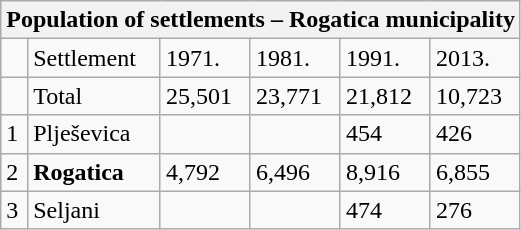<table class="wikitable">
<tr>
<th colspan="6">Population of settlements – Rogatica municipality</th>
</tr>
<tr>
<td></td>
<td>Settlement</td>
<td>1971.</td>
<td>1981.</td>
<td>1991.</td>
<td>2013.</td>
</tr>
<tr>
<td></td>
<td>Total</td>
<td>25,501</td>
<td>23,771</td>
<td>21,812</td>
<td>10,723</td>
</tr>
<tr>
<td>1</td>
<td>Plješevica</td>
<td></td>
<td></td>
<td>454</td>
<td>426</td>
</tr>
<tr>
<td>2</td>
<td><strong>Rogatica</strong></td>
<td>4,792</td>
<td>6,496</td>
<td>8,916</td>
<td>6,855</td>
</tr>
<tr>
<td>3</td>
<td>Seljani</td>
<td></td>
<td></td>
<td>474</td>
<td>276</td>
</tr>
</table>
